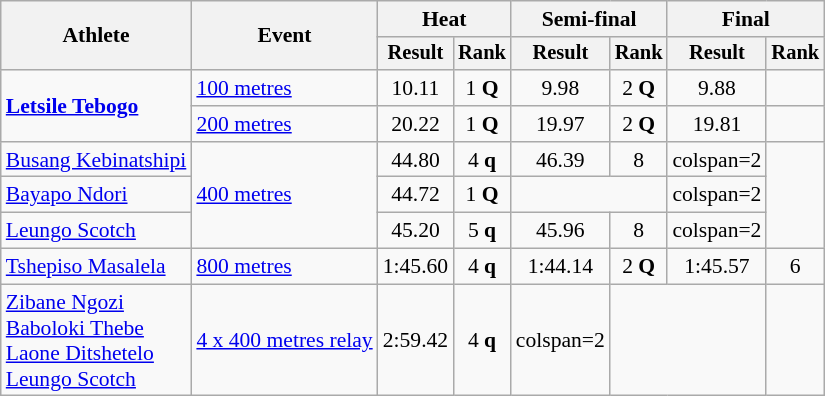<table class=wikitable style=font-size:90%>
<tr>
<th rowspan=2>Athlete</th>
<th rowspan=2>Event</th>
<th colspan=2>Heat</th>
<th colspan=2>Semi-final</th>
<th colspan=2>Final</th>
</tr>
<tr style=font-size:95%>
<th>Result</th>
<th>Rank</th>
<th>Result</th>
<th>Rank</th>
<th>Result</th>
<th>Rank</th>
</tr>
<tr align=center>
<td align=left rowspan=2><strong><a href='#'>Letsile Tebogo</a></strong></td>
<td align=left><a href='#'>100 metres</a></td>
<td>10.11</td>
<td>1 <strong>Q</strong></td>
<td>9.98</td>
<td>2 <strong>Q</strong></td>
<td>9.88 </td>
<td></td>
</tr>
<tr align=center>
<td align=left><a href='#'>200 metres</a></td>
<td>20.22</td>
<td>1 <strong>Q</strong></td>
<td>19.97</td>
<td>2 <strong>Q</strong></td>
<td>19.81</td>
<td></td>
</tr>
<tr align=center>
<td align=left><a href='#'>Busang Kebinatshipi</a></td>
<td align=left rowspan=3><a href='#'>400 metres</a></td>
<td>44.80 </td>
<td>4 <strong>q</strong></td>
<td>46.39</td>
<td>8</td>
<td>colspan=2 </td>
</tr>
<tr align=center>
<td align=left><a href='#'>Bayapo Ndori</a></td>
<td>44.72</td>
<td>1 <strong>Q</strong></td>
<td colspan=2></td>
<td>colspan=2 </td>
</tr>
<tr align=center>
<td align=left><a href='#'>Leungo Scotch</a></td>
<td>45.20</td>
<td>5 <strong>q</strong></td>
<td>45.96</td>
<td>8</td>
<td>colspan=2 </td>
</tr>
<tr align=center>
<td align=left><a href='#'>Tshepiso Masalela</a></td>
<td align=left><a href='#'>800 metres</a></td>
<td>1:45.60</td>
<td>4 <strong>q</strong></td>
<td>1:44.14 </td>
<td>2 <strong>Q</strong></td>
<td>1:45.57</td>
<td>6</td>
</tr>
<tr align=center>
<td align=left><a href='#'>Zibane Ngozi</a><br><a href='#'>Baboloki Thebe</a><br><a href='#'>Laone Ditshetelo</a><br><a href='#'>Leungo Scotch</a></td>
<td align=left><a href='#'>4 x 400 metres relay</a></td>
<td>2:59.42 </td>
<td>4 <strong>q</strong></td>
<td>colspan=2</td>
<td colspan=2></td>
</tr>
</table>
